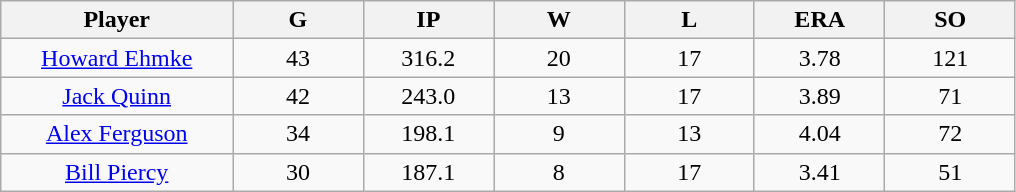<table class="wikitable sortable">
<tr>
<th bgcolor="#DDDDFF" width="16%">Player</th>
<th bgcolor="#DDDDFF" width="9%">G</th>
<th bgcolor="#DDDDFF" width="9%">IP</th>
<th bgcolor="#DDDDFF" width="9%">W</th>
<th bgcolor="#DDDDFF" width="9%">L</th>
<th bgcolor="#DDDDFF" width="9%">ERA</th>
<th bgcolor="#DDDDFF" width="9%">SO</th>
</tr>
<tr align="center">
<td><a href='#'>Howard Ehmke</a></td>
<td>43</td>
<td>316.2</td>
<td>20</td>
<td>17</td>
<td>3.78</td>
<td>121</td>
</tr>
<tr align=center>
<td><a href='#'>Jack Quinn</a></td>
<td>42</td>
<td>243.0</td>
<td>13</td>
<td>17</td>
<td>3.89</td>
<td>71</td>
</tr>
<tr align=center>
<td><a href='#'>Alex Ferguson</a></td>
<td>34</td>
<td>198.1</td>
<td>9</td>
<td>13</td>
<td>4.04</td>
<td>72</td>
</tr>
<tr align=center>
<td><a href='#'>Bill Piercy</a></td>
<td>30</td>
<td>187.1</td>
<td>8</td>
<td>17</td>
<td>3.41</td>
<td>51</td>
</tr>
</table>
